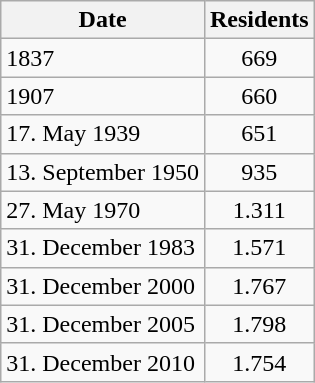<table class="wikitable">
<tr>
<th>Date</th>
<th>Residents</th>
</tr>
<tr>
<td>1837</td>
<td align="center">669</td>
</tr>
<tr>
<td>1907</td>
<td align="center">660</td>
</tr>
<tr>
<td>17. May 1939</td>
<td align="center">651</td>
</tr>
<tr>
<td>13. September 1950</td>
<td align="center">935</td>
</tr>
<tr>
<td>27. May 1970</td>
<td align="center">1.311</td>
</tr>
<tr>
<td>31. December 1983</td>
<td align="center">1.571</td>
</tr>
<tr>
<td>31. December 2000</td>
<td align="center">1.767</td>
</tr>
<tr>
<td>31. December 2005</td>
<td align="center">1.798</td>
</tr>
<tr>
<td>31. December 2010</td>
<td align="center">1.754</td>
</tr>
</table>
